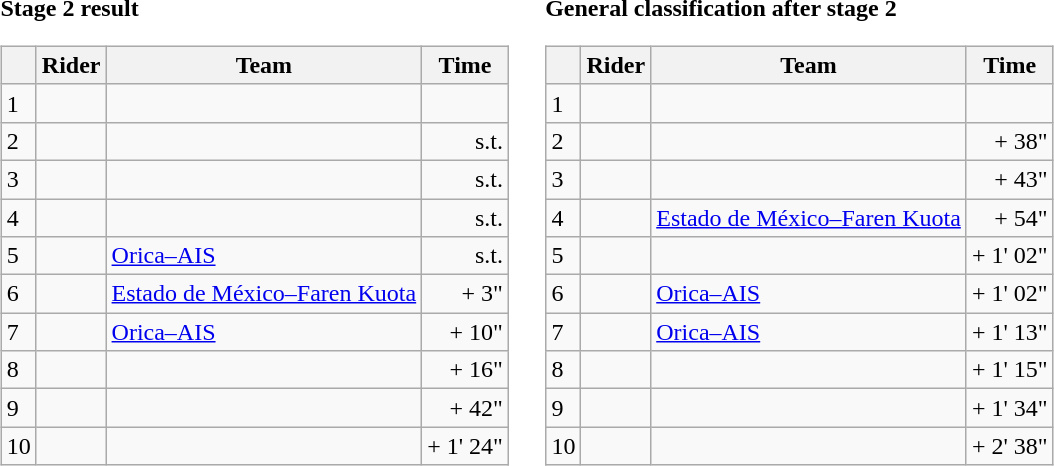<table>
<tr>
<td><strong>Stage 2 result</strong><br><table class="wikitable">
<tr>
<th></th>
<th>Rider</th>
<th>Team</th>
<th>Time</th>
</tr>
<tr>
<td>1</td>
<td></td>
<td></td>
<td align="right"></td>
</tr>
<tr>
<td>2</td>
<td></td>
<td></td>
<td align="right">s.t.</td>
</tr>
<tr>
<td>3</td>
<td></td>
<td></td>
<td align="right">s.t.</td>
</tr>
<tr>
<td>4</td>
<td></td>
<td></td>
<td align="right">s.t.</td>
</tr>
<tr>
<td>5</td>
<td></td>
<td><a href='#'>Orica–AIS</a></td>
<td align="right">s.t.</td>
</tr>
<tr>
<td>6</td>
<td></td>
<td><a href='#'>Estado de México–Faren Kuota</a></td>
<td align="right">+ 3"</td>
</tr>
<tr>
<td>7</td>
<td></td>
<td><a href='#'>Orica–AIS</a></td>
<td align="right">+ 10"</td>
</tr>
<tr>
<td>8</td>
<td></td>
<td></td>
<td align="right">+ 16"</td>
</tr>
<tr>
<td>9</td>
<td></td>
<td></td>
<td align="right">+ 42"</td>
</tr>
<tr>
<td>10</td>
<td></td>
<td></td>
<td align="right">+ 1' 24"</td>
</tr>
</table>
</td>
<td></td>
<td><strong>General classification after stage 2</strong><br><table class="wikitable">
<tr>
<th></th>
<th>Rider</th>
<th>Team</th>
<th>Time</th>
</tr>
<tr>
<td>1</td>
<td></td>
<td></td>
<td align="right"></td>
</tr>
<tr>
<td>2</td>
<td></td>
<td></td>
<td align="right">+ 38"</td>
</tr>
<tr>
<td>3</td>
<td></td>
<td></td>
<td align="right">+ 43"</td>
</tr>
<tr>
<td>4</td>
<td></td>
<td><a href='#'>Estado de México–Faren Kuota</a></td>
<td align="right">+ 54"</td>
</tr>
<tr>
<td>5</td>
<td></td>
<td></td>
<td align="right">+ 1' 02"</td>
</tr>
<tr>
<td>6</td>
<td></td>
<td><a href='#'>Orica–AIS</a></td>
<td align="right">+ 1' 02"</td>
</tr>
<tr>
<td>7</td>
<td></td>
<td><a href='#'>Orica–AIS</a></td>
<td align="right">+ 1' 13"</td>
</tr>
<tr>
<td>8</td>
<td></td>
<td></td>
<td align="right">+ 1' 15"</td>
</tr>
<tr>
<td>9</td>
<td></td>
<td></td>
<td align="right">+ 1' 34"</td>
</tr>
<tr>
<td>10</td>
<td></td>
<td></td>
<td align="right">+ 2' 38"</td>
</tr>
</table>
</td>
</tr>
</table>
